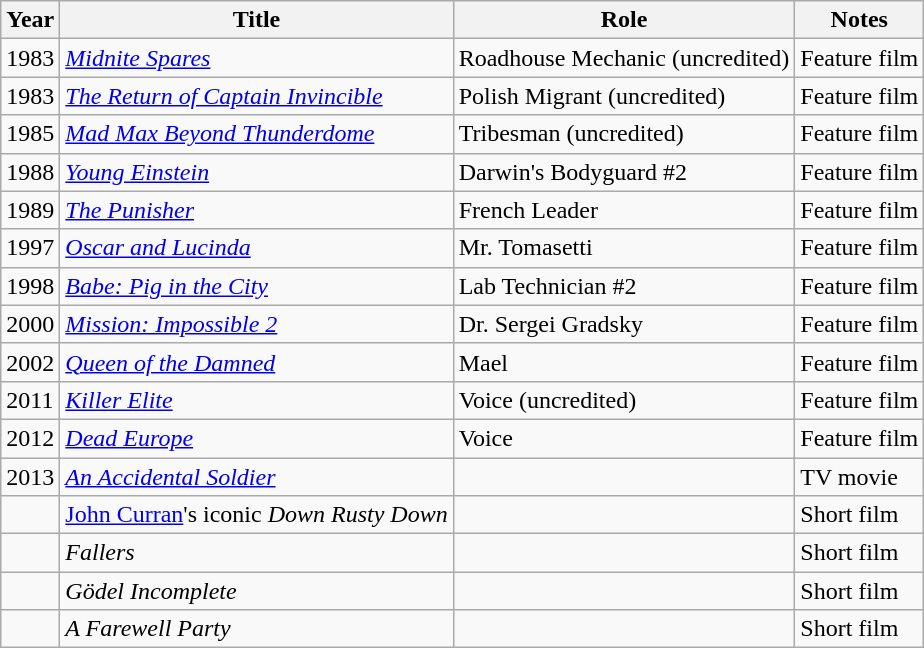<table class="wikitable">
<tr>
<th>Year</th>
<th>Title</th>
<th>Role</th>
<th>Notes</th>
</tr>
<tr>
<td>1983</td>
<td><em><a href='#'>Midnite Spares</a></em></td>
<td>Roadhouse Mechanic (uncredited)</td>
<td>Feature film</td>
</tr>
<tr>
<td>1983</td>
<td><em><a href='#'>The Return of Captain Invincible</a></em></td>
<td>Polish Migrant (uncredited)</td>
<td>Feature film</td>
</tr>
<tr>
<td>1985</td>
<td><em><a href='#'>Mad Max Beyond Thunderdome</a></em></td>
<td>Tribesman (uncredited)</td>
<td>Feature film</td>
</tr>
<tr>
<td>1988</td>
<td><em><a href='#'>Young Einstein</a></em></td>
<td>Darwin's Bodyguard #2</td>
<td>Feature film</td>
</tr>
<tr>
<td>1989</td>
<td><em><a href='#'>The Punisher</a></em></td>
<td>French Leader</td>
<td>Feature film</td>
</tr>
<tr>
<td>1997</td>
<td><em><a href='#'>Oscar and Lucinda</a></em></td>
<td>Mr. Tomasetti</td>
<td>Feature film</td>
</tr>
<tr>
<td>1998</td>
<td><em><a href='#'>Babe: Pig in the City</a></em></td>
<td>Lab Technician #2</td>
<td>Feature film</td>
</tr>
<tr>
<td>2000</td>
<td><em><a href='#'>Mission: Impossible 2</a></em></td>
<td>Dr. Sergei Gradsky</td>
<td>Feature film</td>
</tr>
<tr>
<td>2002</td>
<td><em><a href='#'>Queen of the Damned</a></em></td>
<td>Mael</td>
<td>Feature film</td>
</tr>
<tr>
<td>2011</td>
<td><em><a href='#'>Killer Elite</a></em></td>
<td>Voice (uncredited)</td>
<td>Feature film</td>
</tr>
<tr>
<td>2012</td>
<td><em><a href='#'>Dead Europe</a></em></td>
<td>Voice</td>
<td>Feature film</td>
</tr>
<tr>
<td>2013</td>
<td><em><a href='#'>An Accidental Soldier</a></em></td>
<td></td>
<td>TV movie</td>
</tr>
<tr>
<td></td>
<td><a href='#'>John Curran</a>'s iconic <em>Down Rusty Down</em></td>
<td></td>
<td>Short film</td>
</tr>
<tr>
<td></td>
<td><em>Fallers</em></td>
<td></td>
<td>Short film</td>
</tr>
<tr>
<td></td>
<td><em>Gödel Incomplete</em></td>
<td></td>
<td>Short film</td>
</tr>
<tr>
<td></td>
<td><em>A Farewell Party</em></td>
<td></td>
<td>Short film</td>
</tr>
</table>
